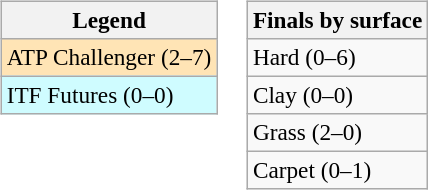<table>
<tr valign=top>
<td><br><table class=wikitable style=font-size:97%>
<tr>
<th>Legend</th>
</tr>
<tr bgcolor=moccasin>
<td>ATP Challenger (2–7)</td>
</tr>
<tr bgcolor=cffcff>
<td>ITF Futures (0–0)</td>
</tr>
</table>
</td>
<td><br><table class=wikitable style=font-size:97%>
<tr>
<th>Finals by surface</th>
</tr>
<tr>
<td>Hard (0–6)</td>
</tr>
<tr>
<td>Clay (0–0)</td>
</tr>
<tr>
<td>Grass (2–0)</td>
</tr>
<tr>
<td>Carpet (0–1)</td>
</tr>
</table>
</td>
</tr>
</table>
